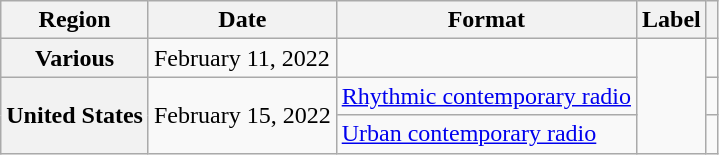<table class="wikitable plainrowheaders">
<tr>
<th scope="col">Region</th>
<th scope="col">Date</th>
<th scope="col">Format</th>
<th scope="col">Label</th>
<th scope="col"></th>
</tr>
<tr>
<th scope="row">Various</th>
<td>February 11, 2022</td>
<td></td>
<td rowspan="3"></td>
<td></td>
</tr>
<tr>
<th scope="row" rowspan="2">United States</th>
<td rowspan="2">February 15, 2022</td>
<td><a href='#'>Rhythmic contemporary radio</a></td>
<td></td>
</tr>
<tr>
<td><a href='#'>Urban contemporary radio</a></td>
<td></td>
</tr>
</table>
